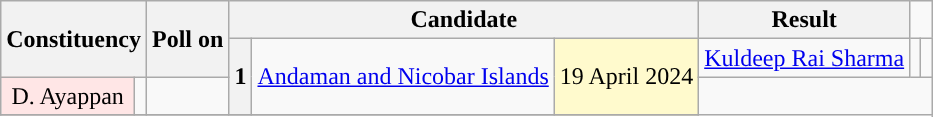<table class="wikitable sortable" style="text-align:center;">
<tr>
<th colspan="2" rowspan="2">Constituency</th>
<th rowspan="2">Poll on</th>
<th colspan="3">Candidate</th>
<th>Result</th>
</tr>
<tr>
<th rowspan="2">1</th>
<td rowspan="2"><a href='#'>Andaman and Nicobar Islands</a></td>
<td rowspan="2" bgcolor=#FFFACD>19 April 2024</td>
<td><a href='#'>Kuldeep Rai Sharma</a></td>
<td></td>
<td></td>
</tr>
<tr>
<td style="background:#FFE6E6">D. Ayappan</td>
<td></td>
<td></td>
</tr>
<tr>
</tr>
</table>
